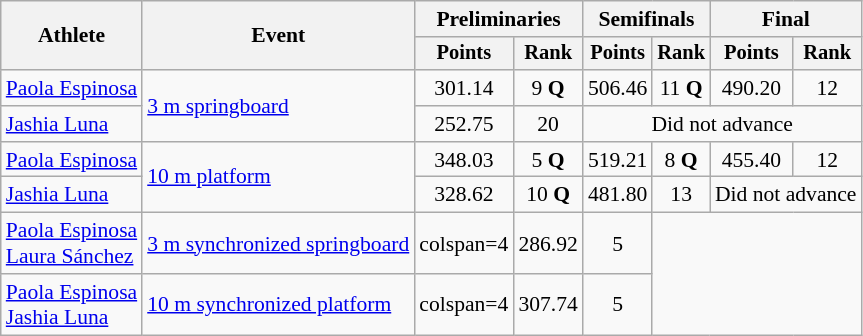<table class=wikitable style="font-size:90%">
<tr>
<th rowspan="2">Athlete</th>
<th rowspan="2">Event</th>
<th colspan="2">Preliminaries</th>
<th colspan="2">Semifinals</th>
<th colspan="2">Final</th>
</tr>
<tr style="font-size:95%">
<th>Points</th>
<th>Rank</th>
<th>Points</th>
<th>Rank</th>
<th>Points</th>
<th>Rank</th>
</tr>
<tr align=center>
<td align=left><a href='#'>Paola Espinosa</a></td>
<td align=left rowspan=2><a href='#'>3 m springboard</a></td>
<td>301.14</td>
<td>9 <strong>Q</strong></td>
<td>506.46</td>
<td>11 <strong>Q</strong></td>
<td>490.20</td>
<td>12</td>
</tr>
<tr align=center>
<td align=left><a href='#'>Jashia Luna</a></td>
<td>252.75</td>
<td>20</td>
<td colspan=4>Did not advance</td>
</tr>
<tr align=center>
<td align=left><a href='#'>Paola Espinosa</a></td>
<td align=left rowspan=2><a href='#'>10 m platform</a></td>
<td>348.03</td>
<td>5 <strong>Q</strong></td>
<td>519.21</td>
<td>8 <strong>Q</strong></td>
<td>455.40</td>
<td>12</td>
</tr>
<tr align=center>
<td align=left><a href='#'>Jashia Luna</a></td>
<td>328.62</td>
<td>10 <strong>Q</strong></td>
<td>481.80</td>
<td>13</td>
<td colspan=2>Did not advance</td>
</tr>
<tr align=center>
<td align=left><a href='#'>Paola Espinosa</a><br><a href='#'>Laura Sánchez</a></td>
<td align=left><a href='#'>3 m synchronized springboard</a></td>
<td>colspan=4 </td>
<td>286.92</td>
<td>5</td>
</tr>
<tr align=center>
<td align=left><a href='#'>Paola Espinosa</a><br><a href='#'>Jashia Luna</a></td>
<td align=left><a href='#'>10 m synchronized platform</a></td>
<td>colspan=4 </td>
<td>307.74</td>
<td>5</td>
</tr>
</table>
